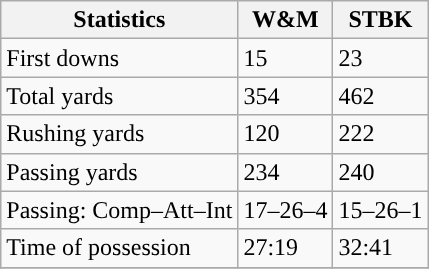<table class="wikitable" style="float: left;">
<tr>
<th>Statistics</th>
<th>W&M</th>
<th>STBK</th>
</tr>
<tr>
<td>First downs</td>
<td>15</td>
<td>23</td>
</tr>
<tr>
<td>Total yards</td>
<td>354</td>
<td>462</td>
</tr>
<tr>
<td>Rushing yards</td>
<td>120</td>
<td>222</td>
</tr>
<tr>
<td>Passing yards</td>
<td>234</td>
<td>240</td>
</tr>
<tr>
<td>Passing: Comp–Att–Int</td>
<td>17–26–4</td>
<td>15–26–1</td>
</tr>
<tr>
<td>Time of possession</td>
<td>27:19</td>
<td>32:41</td>
</tr>
<tr>
</tr>
</table>
